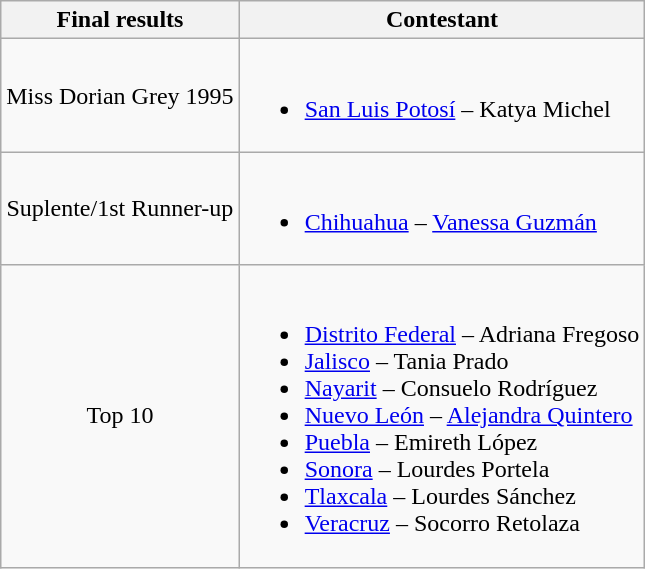<table class="wikitable">
<tr>
<th>Final results</th>
<th>Contestant</th>
</tr>
<tr>
<td align="center">Miss Dorian Grey 1995</td>
<td><br><ul><li> <a href='#'>San Luis Potosí</a> – Katya Michel</li></ul></td>
</tr>
<tr>
<td align="center">Suplente/1st Runner-up</td>
<td><br><ul><li> <a href='#'>Chihuahua</a> – <a href='#'>Vanessa Guzmán</a></li></ul></td>
</tr>
<tr>
<td align="center">Top 10</td>
<td><br><ul><li> <a href='#'>Distrito Federal</a> – Adriana Fregoso</li><li> <a href='#'>Jalisco</a> – Tania Prado</li><li> <a href='#'>Nayarit</a> – Consuelo Rodríguez</li><li> <a href='#'>Nuevo León</a> – <a href='#'>Alejandra Quintero</a></li><li> <a href='#'>Puebla</a> – Emireth López</li><li> <a href='#'>Sonora</a> – Lourdes Portela</li><li> <a href='#'>Tlaxcala</a> – Lourdes Sánchez</li><li> <a href='#'>Veracruz</a> – Socorro Retolaza</li></ul></td>
</tr>
</table>
